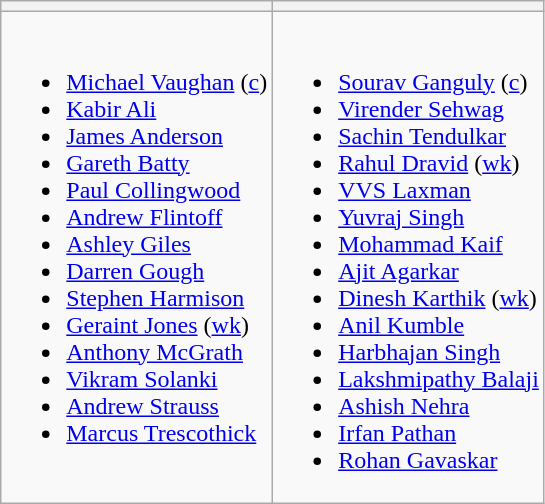<table class="wikitable">
<tr>
<th></th>
<th></th>
</tr>
<tr style="vertical-align:top">
<td><br><ul><li><a href='#'>Michael Vaughan</a> (<a href='#'>c</a>)</li><li><a href='#'>Kabir Ali</a></li><li><a href='#'>James Anderson</a></li><li><a href='#'>Gareth Batty</a></li><li><a href='#'>Paul Collingwood</a></li><li><a href='#'>Andrew Flintoff</a></li><li><a href='#'>Ashley Giles</a></li><li><a href='#'>Darren Gough</a></li><li><a href='#'>Stephen Harmison</a></li><li><a href='#'>Geraint Jones</a> (<a href='#'>wk</a>)</li><li><a href='#'>Anthony McGrath</a></li><li><a href='#'>Vikram Solanki</a></li><li><a href='#'>Andrew Strauss</a></li><li><a href='#'>Marcus Trescothick</a></li></ul></td>
<td><br><ul><li><a href='#'>Sourav Ganguly</a> (<a href='#'>c</a>)</li><li><a href='#'>Virender Sehwag</a></li><li><a href='#'>Sachin Tendulkar</a></li><li><a href='#'>Rahul Dravid</a> (<a href='#'>wk</a>)</li><li><a href='#'>VVS Laxman</a></li><li><a href='#'>Yuvraj Singh</a></li><li><a href='#'>Mohammad Kaif</a></li><li><a href='#'>Ajit Agarkar</a></li><li><a href='#'>Dinesh Karthik</a> (<a href='#'>wk</a>)</li><li><a href='#'>Anil Kumble</a></li><li><a href='#'>Harbhajan Singh</a></li><li><a href='#'>Lakshmipathy Balaji</a></li><li><a href='#'>Ashish Nehra</a></li><li><a href='#'>Irfan Pathan</a></li><li><a href='#'>Rohan Gavaskar</a></li></ul></td>
</tr>
</table>
